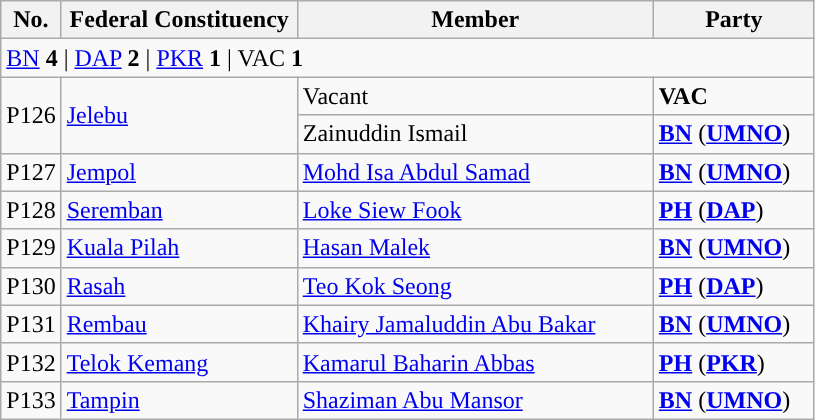<table class ="wikitable sortable">
<tr>
<th style="width:30px;">No.</th>
<th style="width:150px;">Federal Constituency</th>
<th style="width:230px;">Member</th>
<th style="width:100px;">Party</th>
</tr>
<tr>
<td colspan="4"><a href='#'>BN</a> <strong>4</strong> | <a href='#'>DAP</a> <strong>2</strong> | <a href='#'>PKR</a> <strong>1</strong> | VAC <strong>1</strong></td>
</tr>
<tr>
<td rowspan="2">P126</td>
<td rowspan="2"><a href='#'>Jelebu</a></td>
<td>Vacant </td>
<td><strong>VAC</strong></td>
</tr>
<tr>
<td>Zainuddin Ismail  </td>
<td><strong><a href='#'>BN</a></strong> (<strong><a href='#'>UMNO</a></strong>)</td>
</tr>
<tr>
<td>P127</td>
<td><a href='#'>Jempol</a></td>
<td><a href='#'>Mohd Isa Abdul Samad</a></td>
<td><strong><a href='#'>BN</a></strong> (<strong><a href='#'>UMNO</a></strong>)</td>
</tr>
<tr>
<td>P128</td>
<td><a href='#'>Seremban</a></td>
<td><a href='#'>Loke Siew Fook</a></td>
<td><strong><a href='#'>PH</a></strong> (<strong><a href='#'>DAP</a></strong>)</td>
</tr>
<tr>
<td>P129</td>
<td><a href='#'>Kuala Pilah</a></td>
<td><a href='#'>Hasan Malek</a></td>
<td><strong><a href='#'>BN</a></strong> (<strong><a href='#'>UMNO</a></strong>)</td>
</tr>
<tr>
<td>P130</td>
<td><a href='#'>Rasah</a></td>
<td><a href='#'>Teo Kok Seong</a></td>
<td><strong><a href='#'>PH</a></strong> (<strong><a href='#'>DAP</a></strong>)</td>
</tr>
<tr>
<td>P131</td>
<td><a href='#'>Rembau</a></td>
<td><a href='#'>Khairy Jamaluddin Abu Bakar</a></td>
<td><strong><a href='#'>BN</a></strong> (<strong><a href='#'>UMNO</a></strong>)</td>
</tr>
<tr>
<td>P132</td>
<td><a href='#'>Telok Kemang</a></td>
<td><a href='#'>Kamarul Baharin Abbas</a></td>
<td><strong><a href='#'>PH</a></strong> (<strong><a href='#'>PKR</a></strong>)</td>
</tr>
<tr>
<td>P133</td>
<td><a href='#'>Tampin</a></td>
<td><a href='#'>Shaziman Abu Mansor</a></td>
<td><strong><a href='#'>BN</a></strong> (<strong><a href='#'>UMNO</a></strong>)</td>
</tr>
</table>
